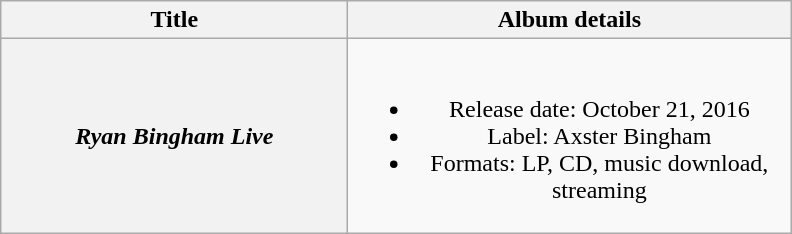<table class="wikitable plainrowheaders" style="text-align:center;">
<tr>
<th style="width:14em;">Title</th>
<th style="width:18em;">Album details</th>
</tr>
<tr>
<th scope="row"><em>Ryan Bingham Live</em></th>
<td><br><ul><li>Release date: October 21, 2016</li><li>Label: Axster Bingham</li><li>Formats: LP, CD, music download, streaming</li></ul></td>
</tr>
</table>
